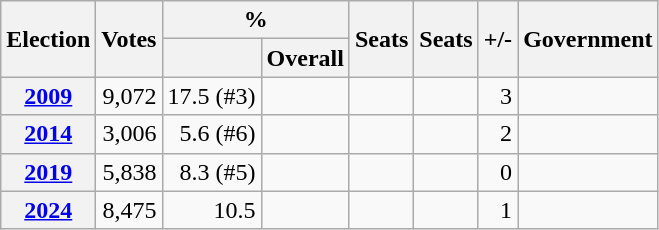<table class="wikitable" style="text-align:right;">
<tr>
<th rowspan=2>Election</th>
<th rowspan=2>Votes</th>
<th colspan=2>%</th>
<th rowspan=2>Seats</th>
<th rowspan=2>Seats </th>
<th rowspan=2>+/-</th>
<th rowspan=2>Government</th>
</tr>
<tr>
<th></th>
<th>Overall</th>
</tr>
<tr>
<th><a href='#'>2009</a></th>
<td>9,072</td>
<td>17.5 (#3)</td>
<td></td>
<td></td>
<td></td>
<td> 3</td>
<td></td>
</tr>
<tr>
<th><a href='#'>2014</a></th>
<td>3,006</td>
<td>5.6 (#6)</td>
<td></td>
<td></td>
<td></td>
<td> 2</td>
<td></td>
</tr>
<tr>
<th><a href='#'>2019</a></th>
<td>5,838</td>
<td>8.3 (#5)</td>
<td></td>
<td></td>
<td></td>
<td> 0</td>
<td></td>
</tr>
<tr>
<th><a href='#'>2024</a></th>
<td>8,475</td>
<td>10.5</td>
<td></td>
<td></td>
<td></td>
<td> 1</td>
<td></td>
</tr>
</table>
